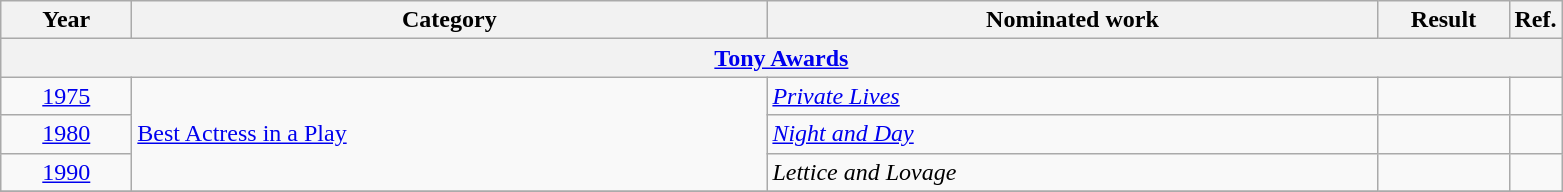<table class=wikitable>
<tr>
<th scope="col" style="width:5em;">Year</th>
<th scope="col" style="width:26em;">Category</th>
<th scope="col" style="width:25em;">Nominated work</th>
<th scope="col" style="width:5em;">Result</th>
<th>Ref.</th>
</tr>
<tr>
<th colspan=5><a href='#'>Tony Awards</a></th>
</tr>
<tr>
<td style="text-align:center;"><a href='#'>1975</a></td>
<td rowspan=3><a href='#'>Best Actress in a Play</a></td>
<td><em><a href='#'>Private Lives</a></em></td>
<td></td>
<td style="text-align:center;"></td>
</tr>
<tr>
<td style="text-align:center;"><a href='#'>1980</a></td>
<td><em><a href='#'>Night and Day</a></em></td>
<td></td>
<td style="text-align:center;"></td>
</tr>
<tr>
<td style="text-align:center;"><a href='#'>1990</a></td>
<td><em>Lettice and Lovage</em></td>
<td></td>
<td style="text-align:center;"></td>
</tr>
<tr>
</tr>
</table>
